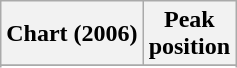<table class="wikitable sortable plainrowheaders" style="text-align:center;">
<tr>
<th scope="col">Chart (2006)</th>
<th scope="col">Peak<br>position</th>
</tr>
<tr>
</tr>
<tr>
</tr>
<tr>
</tr>
</table>
